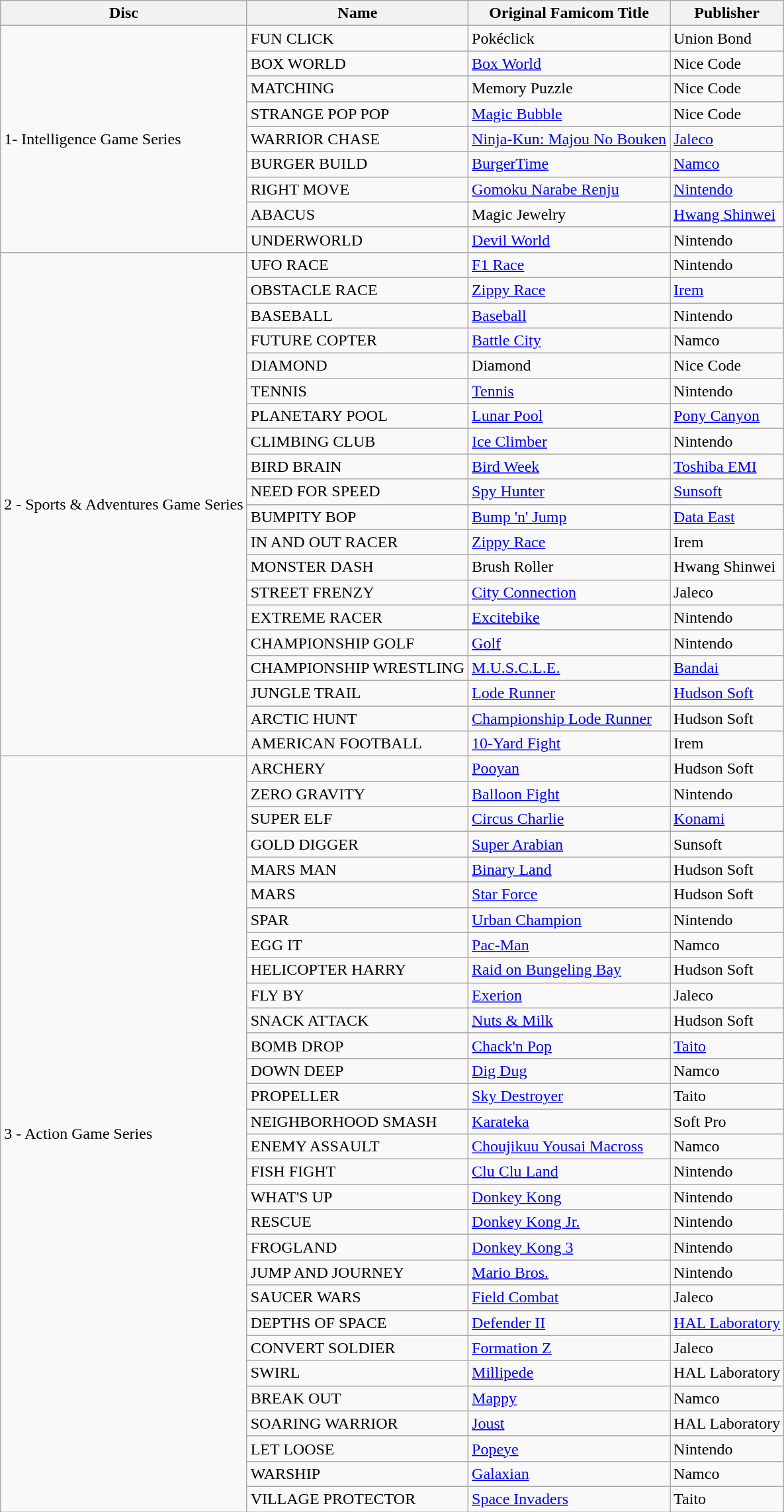<table class="wikitable sortable">
<tr>
<th>Disc</th>
<th>Name</th>
<th>Original Famicom Title</th>
<th>Publisher</th>
</tr>
<tr>
<td rowspan="9">1- Intelligence Game Series</td>
<td>FUN CLICK</td>
<td>Pokéclick</td>
<td>Union Bond</td>
</tr>
<tr>
<td>BOX WORLD</td>
<td><a href='#'>Box World</a></td>
<td>Nice Code</td>
</tr>
<tr>
<td>MATCHING</td>
<td>Memory Puzzle</td>
<td>Nice Code</td>
</tr>
<tr>
<td>STRANGE POP POP</td>
<td><a href='#'>Magic Bubble</a></td>
<td>Nice Code</td>
</tr>
<tr>
<td>WARRIOR CHASE</td>
<td><a href='#'>Ninja-Kun: Majou No Bouken</a></td>
<td><a href='#'>Jaleco</a></td>
</tr>
<tr>
<td>BURGER BUILD</td>
<td><a href='#'>BurgerTime</a></td>
<td><a href='#'>Namco</a></td>
</tr>
<tr>
<td>RIGHT MOVE</td>
<td><a href='#'>Gomoku Narabe Renju</a></td>
<td><a href='#'>Nintendo</a></td>
</tr>
<tr>
<td>ABACUS</td>
<td>Magic Jewelry</td>
<td><a href='#'>Hwang Shinwei</a></td>
</tr>
<tr>
<td>UNDERWORLD</td>
<td><a href='#'>Devil World</a></td>
<td>Nintendo</td>
</tr>
<tr>
<td rowspan="20">2 - Sports & Adventures Game Series</td>
<td>UFO RACE</td>
<td><a href='#'>F1 Race</a></td>
<td>Nintendo</td>
</tr>
<tr>
<td>OBSTACLE RACE</td>
<td><a href='#'>Zippy Race</a></td>
<td><a href='#'>Irem</a></td>
</tr>
<tr>
<td>BASEBALL</td>
<td><a href='#'>Baseball</a></td>
<td>Nintendo</td>
</tr>
<tr>
<td>FUTURE COPTER</td>
<td><a href='#'>Battle City</a></td>
<td>Namco</td>
</tr>
<tr>
<td>DIAMOND</td>
<td>Diamond</td>
<td>Nice Code</td>
</tr>
<tr>
<td>TENNIS</td>
<td><a href='#'>Tennis</a></td>
<td>Nintendo</td>
</tr>
<tr>
<td>PLANETARY POOL</td>
<td><a href='#'>Lunar Pool</a></td>
<td><a href='#'>Pony Canyon</a></td>
</tr>
<tr>
<td>CLIMBING CLUB</td>
<td><a href='#'>Ice Climber</a></td>
<td>Nintendo</td>
</tr>
<tr>
<td>BIRD BRAIN</td>
<td><a href='#'>Bird Week</a></td>
<td><a href='#'>Toshiba EMI</a></td>
</tr>
<tr>
<td>NEED FOR SPEED</td>
<td><a href='#'>Spy Hunter</a></td>
<td><a href='#'>Sunsoft</a></td>
</tr>
<tr>
<td>BUMPITY BOP</td>
<td><a href='#'>Bump 'n' Jump</a></td>
<td><a href='#'>Data East</a></td>
</tr>
<tr>
<td>IN AND OUT RACER</td>
<td><a href='#'>Zippy Race</a></td>
<td>Irem</td>
</tr>
<tr>
<td>MONSTER DASH</td>
<td>Brush Roller</td>
<td>Hwang Shinwei</td>
</tr>
<tr>
<td>STREET FRENZY</td>
<td><a href='#'>City Connection</a></td>
<td>Jaleco</td>
</tr>
<tr>
<td>EXTREME RACER</td>
<td><a href='#'>Excitebike</a></td>
<td>Nintendo</td>
</tr>
<tr>
<td>CHAMPIONSHIP GOLF</td>
<td><a href='#'>Golf</a></td>
<td>Nintendo</td>
</tr>
<tr>
<td>CHAMPIONSHIP WRESTLING</td>
<td><a href='#'>M.U.S.C.L.E.</a></td>
<td><a href='#'>Bandai</a></td>
</tr>
<tr>
<td>JUNGLE TRAIL</td>
<td><a href='#'>Lode Runner</a></td>
<td><a href='#'>Hudson Soft</a></td>
</tr>
<tr>
<td>ARCTIC HUNT</td>
<td><a href='#'>Championship Lode Runner</a></td>
<td>Hudson Soft</td>
</tr>
<tr>
<td>AMERICAN FOOTBALL</td>
<td><a href='#'>10-Yard Fight</a></td>
<td>Irem</td>
</tr>
<tr>
<td rowspan="30">3 - Action Game Series</td>
<td>ARCHERY</td>
<td><a href='#'>Pooyan</a></td>
<td>Hudson Soft</td>
</tr>
<tr>
<td>ZERO GRAVITY</td>
<td><a href='#'>Balloon Fight</a></td>
<td>Nintendo</td>
</tr>
<tr>
<td>SUPER ELF</td>
<td><a href='#'>Circus Charlie</a></td>
<td><a href='#'>Konami</a></td>
</tr>
<tr>
<td>GOLD DIGGER</td>
<td><a href='#'>Super Arabian</a></td>
<td>Sunsoft</td>
</tr>
<tr>
<td>MARS MAN</td>
<td><a href='#'>Binary Land</a></td>
<td>Hudson Soft</td>
</tr>
<tr>
<td>MARS</td>
<td><a href='#'>Star Force</a></td>
<td>Hudson Soft</td>
</tr>
<tr>
<td>SPAR</td>
<td><a href='#'>Urban Champion</a></td>
<td>Nintendo</td>
</tr>
<tr>
<td>EGG IT</td>
<td><a href='#'>Pac-Man</a></td>
<td>Namco</td>
</tr>
<tr>
<td>HELICOPTER HARRY</td>
<td><a href='#'>Raid on Bungeling Bay</a></td>
<td>Hudson Soft</td>
</tr>
<tr>
<td>FLY BY</td>
<td><a href='#'>Exerion</a></td>
<td>Jaleco</td>
</tr>
<tr>
<td>SNACK ATTACK</td>
<td><a href='#'>Nuts & Milk</a></td>
<td>Hudson Soft</td>
</tr>
<tr>
<td>BOMB DROP</td>
<td><a href='#'>Chack'n Pop</a></td>
<td><a href='#'>Taito</a></td>
</tr>
<tr>
<td>DOWN DEEP</td>
<td><a href='#'>Dig Dug</a></td>
<td>Namco</td>
</tr>
<tr>
<td>PROPELLER</td>
<td><a href='#'>Sky Destroyer</a></td>
<td>Taito</td>
</tr>
<tr>
<td>NEIGHBORHOOD SMASH</td>
<td><a href='#'>Karateka</a></td>
<td>Soft Pro</td>
</tr>
<tr>
<td>ENEMY ASSAULT</td>
<td><a href='#'>Choujikuu Yousai Macross</a></td>
<td>Namco</td>
</tr>
<tr>
<td>FISH FIGHT</td>
<td><a href='#'>Clu Clu Land</a></td>
<td>Nintendo</td>
</tr>
<tr>
<td>WHAT'S UP</td>
<td><a href='#'>Donkey Kong</a></td>
<td>Nintendo</td>
</tr>
<tr>
<td>RESCUE</td>
<td><a href='#'>Donkey Kong Jr.</a></td>
<td>Nintendo</td>
</tr>
<tr>
<td>FROGLAND</td>
<td><a href='#'>Donkey Kong 3</a></td>
<td>Nintendo</td>
</tr>
<tr>
<td>JUMP AND JOURNEY</td>
<td><a href='#'>Mario Bros.</a></td>
<td>Nintendo</td>
</tr>
<tr>
<td>SAUCER WARS</td>
<td><a href='#'>Field Combat</a></td>
<td>Jaleco</td>
</tr>
<tr>
<td>DEPTHS OF SPACE</td>
<td><a href='#'>Defender II</a></td>
<td><a href='#'>HAL Laboratory</a></td>
</tr>
<tr>
<td>CONVERT SOLDIER</td>
<td><a href='#'>Formation Z</a></td>
<td>Jaleco</td>
</tr>
<tr>
<td>SWIRL</td>
<td><a href='#'>Millipede</a></td>
<td>HAL Laboratory</td>
</tr>
<tr>
<td>BREAK OUT</td>
<td><a href='#'>Mappy</a></td>
<td>Namco</td>
</tr>
<tr>
<td>SOARING WARRIOR</td>
<td><a href='#'>Joust</a></td>
<td>HAL Laboratory</td>
</tr>
<tr>
<td>LET LOOSE</td>
<td><a href='#'>Popeye</a></td>
<td>Nintendo</td>
</tr>
<tr>
<td>WARSHIP</td>
<td><a href='#'>Galaxian</a></td>
<td>Namco</td>
</tr>
<tr>
<td>VILLAGE PROTECTOR</td>
<td><a href='#'>Space Invaders</a></td>
<td>Taito</td>
</tr>
</table>
